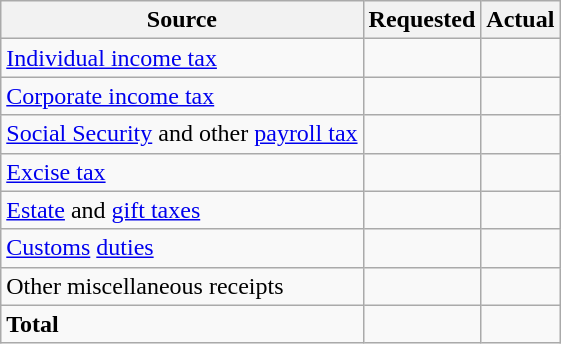<table class="wikitable sortable">
<tr>
<th>Source</th>
<th>Requested</th>
<th>Actual</th>
</tr>
<tr>
<td><a href='#'>Individual income tax</a></td>
<td style="text-align:right"></td>
<td style="text-align:right"></td>
</tr>
<tr>
<td><a href='#'>Corporate income tax</a></td>
<td style="text-align:right"></td>
<td style="text-align:right"></td>
</tr>
<tr>
<td><a href='#'>Social Security</a> and other <a href='#'>payroll tax</a></td>
<td style="text-align:right"></td>
<td style="text-align:right"></td>
</tr>
<tr>
<td><a href='#'>Excise tax</a></td>
<td style="text-align:right"></td>
<td style="text-align:right"></td>
</tr>
<tr>
<td><a href='#'>Estate</a> and <a href='#'>gift taxes</a></td>
<td style="text-align:right"></td>
<td style="text-align:right"></td>
</tr>
<tr>
<td><a href='#'>Customs</a> <a href='#'>duties</a></td>
<td style="text-align:right"></td>
<td style="text-align:right"></td>
</tr>
<tr>
<td>Other miscellaneous receipts</td>
<td style="text-align:right"></td>
<td style="text-align:right"></td>
</tr>
<tr class="sortbottom">
<td><strong>Total</strong></td>
<td style="text-align:right"><strong></strong></td>
<td style="text-align:right"><strong></strong></td>
</tr>
</table>
